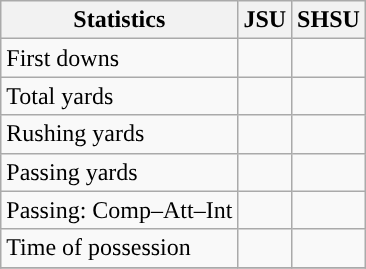<table class="wikitable" style="float: left;">
<tr>
<th>Statistics</th>
<th>JSU</th>
<th>SHSU</th>
</tr>
<tr>
<td>First downs</td>
<td></td>
<td></td>
</tr>
<tr>
<td>Total yards</td>
<td></td>
<td></td>
</tr>
<tr>
<td>Rushing yards</td>
<td></td>
<td></td>
</tr>
<tr>
<td>Passing yards</td>
<td></td>
<td></td>
</tr>
<tr>
<td>Passing: Comp–Att–Int</td>
<td></td>
<td></td>
</tr>
<tr>
<td>Time of possession</td>
<td></td>
<td></td>
</tr>
<tr>
</tr>
</table>
